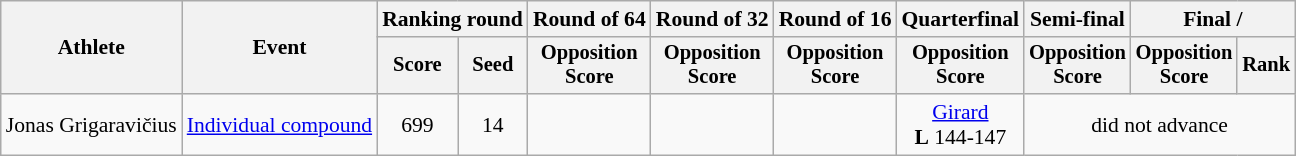<table class=wikitable style=font-size:90%;text-align:center>
<tr>
<th rowspan=2>Athlete</th>
<th rowspan=2>Event</th>
<th colspan=2>Ranking round</th>
<th>Round of 64</th>
<th>Round of 32</th>
<th>Round of 16</th>
<th>Quarterfinal</th>
<th>Semi-final</th>
<th colspan=2>Final / </th>
</tr>
<tr style=font-size:95%>
<th>Score</th>
<th>Seed</th>
<th>Opposition<br>Score</th>
<th>Opposition<br>Score</th>
<th>Opposition<br>Score</th>
<th>Opposition<br>Score</th>
<th>Opposition<br>Score</th>
<th>Opposition<br>Score</th>
<th>Rank</th>
</tr>
<tr>
<td align=left>Jonas Grigaravičius</td>
<td align=left><a href='#'>Individual compound</a></td>
<td>699</td>
<td>14</td>
<td></td>
<td></td>
<td></td>
<td> <a href='#'>Girard</a> <br> <strong>L</strong> 144-147</td>
<td colspan=3>did not advance</td>
</tr>
</table>
